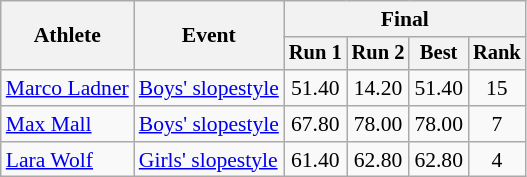<table class="wikitable" style="font-size:90%">
<tr>
<th rowspan=2>Athlete</th>
<th rowspan=2>Event</th>
<th colspan=5>Final</th>
</tr>
<tr style="font-size:95%">
<th>Run 1</th>
<th>Run 2</th>
<th>Best</th>
<th>Rank</th>
</tr>
<tr align=center>
<td align=left><a href='#'>Marco Ladner</a></td>
<td align=left><a href='#'>Boys' slopestyle</a></td>
<td>51.40</td>
<td>14.20</td>
<td>51.40</td>
<td>15</td>
</tr>
<tr align=center>
<td align=left><a href='#'>Max Mall</a></td>
<td align=left><a href='#'>Boys' slopestyle</a></td>
<td>67.80</td>
<td>78.00</td>
<td>78.00</td>
<td>7</td>
</tr>
<tr align=center>
<td align=left><a href='#'>Lara Wolf</a></td>
<td align=left><a href='#'>Girls' slopestyle</a></td>
<td>61.40</td>
<td>62.80</td>
<td>62.80</td>
<td>4</td>
</tr>
</table>
